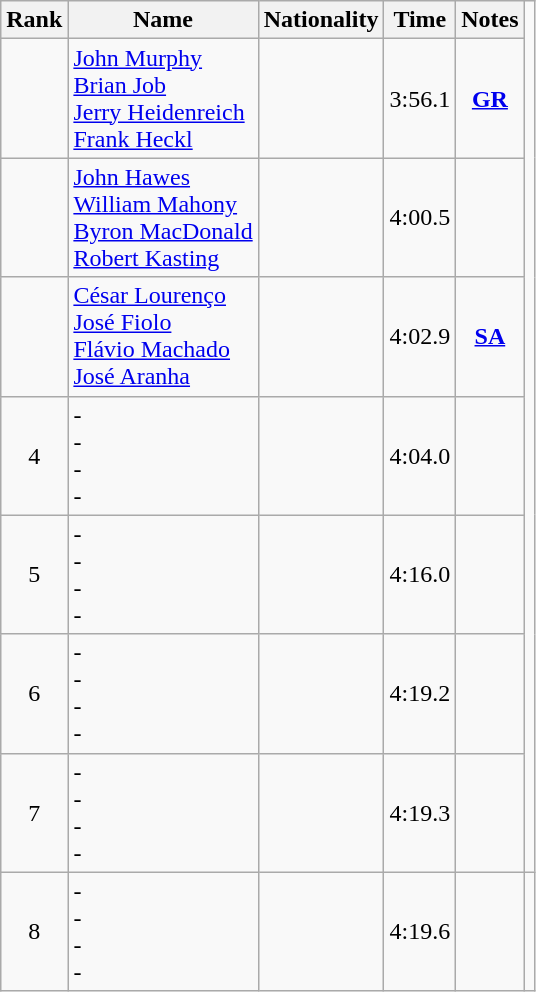<table class="wikitable sortable" style="text-align:center">
<tr>
<th>Rank</th>
<th>Name</th>
<th>Nationality</th>
<th>Time</th>
<th>Notes</th>
</tr>
<tr>
<td></td>
<td align=left><a href='#'>John Murphy</a> <br> <a href='#'>Brian Job</a> <br> <a href='#'>Jerry Heidenreich</a> <br> <a href='#'>Frank Heckl</a></td>
<td align=left></td>
<td>3:56.1</td>
<td><strong><a href='#'>GR</a></strong></td>
</tr>
<tr>
<td></td>
<td align=left><a href='#'>John Hawes</a> <br> <a href='#'>William Mahony</a> <br> <a href='#'>Byron MacDonald</a> <br> <a href='#'>Robert Kasting</a></td>
<td align=left></td>
<td>4:00.5</td>
<td></td>
</tr>
<tr>
<td></td>
<td align=left><a href='#'>César Lourenço</a> <br> <a href='#'>José Fiolo</a> <br> <a href='#'>Flávio Machado</a> <br> <a href='#'>José Aranha</a></td>
<td align=left></td>
<td>4:02.9</td>
<td><strong><a href='#'>SA</a></strong></td>
</tr>
<tr>
<td>4</td>
<td align=left>- <br> - <br> - <br> -</td>
<td align=left></td>
<td>4:04.0</td>
<td></td>
</tr>
<tr>
<td>5</td>
<td align=left>- <br> - <br> - <br> -</td>
<td align=left></td>
<td>4:16.0</td>
<td></td>
</tr>
<tr>
<td>6</td>
<td align=left>- <br> - <br> - <br> -</td>
<td align=left></td>
<td>4:19.2</td>
<td></td>
</tr>
<tr>
<td>7</td>
<td align=left>- <br> - <br> - <br> -</td>
<td align=left></td>
<td>4:19.3</td>
<td></td>
</tr>
<tr>
<td>8</td>
<td align=left>- <br> - <br> - <br> -</td>
<td align=left></td>
<td>4:19.6</td>
<td></td>
<td></td>
</tr>
</table>
